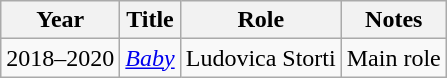<table class="wikitable">
<tr>
<th>Year</th>
<th>Title</th>
<th>Role</th>
<th>Notes</th>
</tr>
<tr>
<td>2018–2020</td>
<td><em><a href='#'>Baby</a></em></td>
<td>Ludovica Storti</td>
<td>Main role</td>
</tr>
</table>
